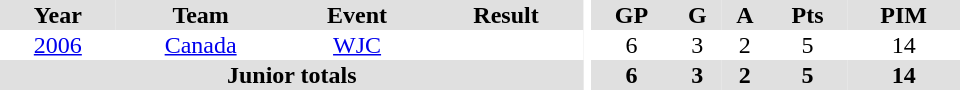<table border="0" cellpadding="1" cellspacing="0" ID="Table3" style="text-align:center; width:40em">
<tr ALIGN="center" bgcolor="#e0e0e0">
<th>Year</th>
<th>Team</th>
<th>Event</th>
<th>Result</th>
<th rowspan="99" bgcolor="#ffffff"></th>
<th>GP</th>
<th>G</th>
<th>A</th>
<th>Pts</th>
<th>PIM</th>
</tr>
<tr>
<td><a href='#'>2006</a></td>
<td><a href='#'>Canada</a></td>
<td><a href='#'>WJC</a></td>
<td></td>
<td>6</td>
<td>3</td>
<td>2</td>
<td>5</td>
<td>14</td>
</tr>
<tr bgcolor="#e0e0e0">
<th colspan="4">Junior totals</th>
<th>6</th>
<th>3</th>
<th>2</th>
<th>5</th>
<th>14</th>
</tr>
</table>
